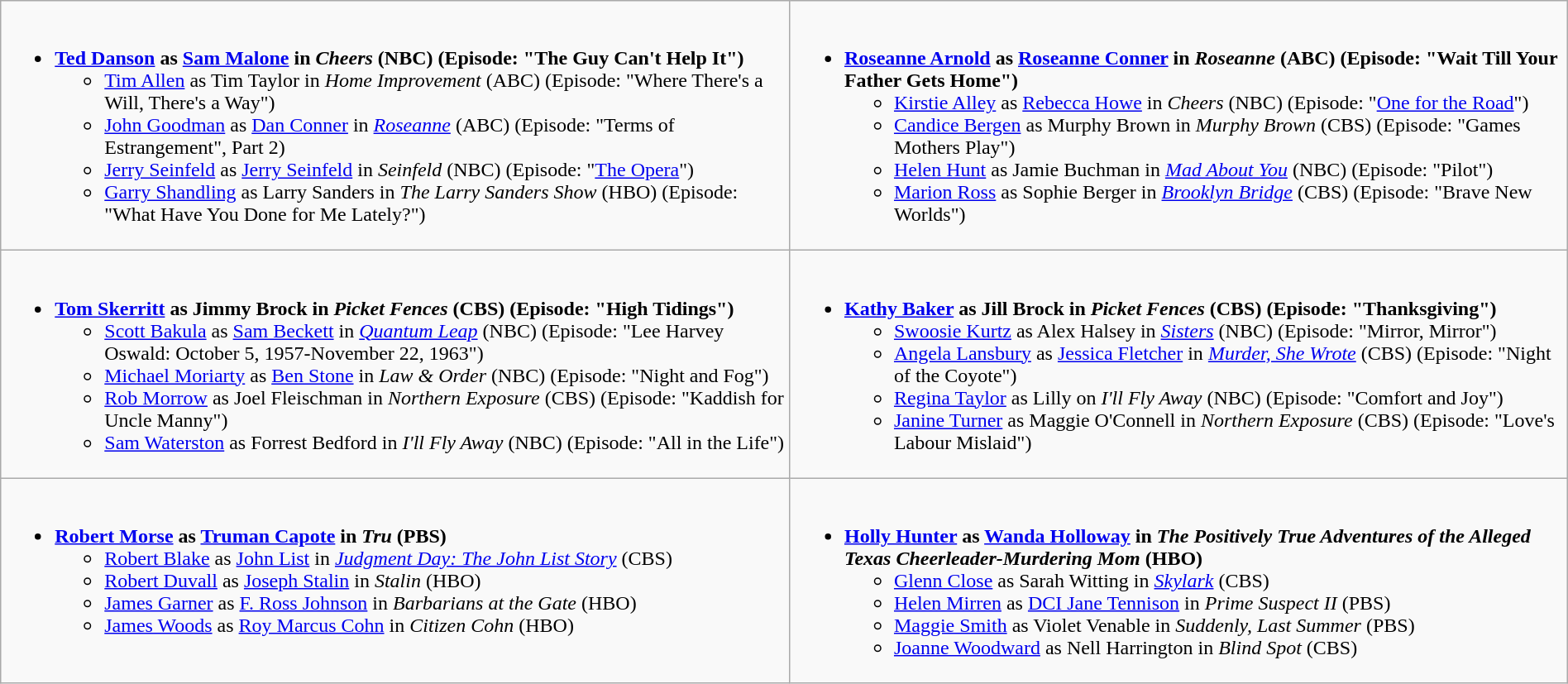<table class="wikitable" width="100%">
<tr>
<td style="vertical-align:top;"><br><ul><li><strong><a href='#'>Ted Danson</a> as <a href='#'>Sam Malone</a> in <em>Cheers</em> (NBC) (Episode: "The Guy Can't Help It")</strong><ul><li><a href='#'>Tim Allen</a> as Tim Taylor in <em>Home Improvement</em> (ABC) (Episode: "Where There's a Will, There's a Way")</li><li><a href='#'>John Goodman</a> as <a href='#'>Dan Conner</a> in <em><a href='#'>Roseanne</a></em> (ABC) (Episode: "Terms of Estrangement", Part 2)</li><li><a href='#'>Jerry Seinfeld</a> as <a href='#'>Jerry Seinfeld</a> in <em>Seinfeld</em> (NBC) (Episode: "<a href='#'>The Opera</a>")</li><li><a href='#'>Garry Shandling</a> as Larry Sanders in <em>The Larry Sanders Show</em> (HBO) (Episode: "What Have You Done for Me Lately?")</li></ul></li></ul></td>
<td style="vertical-align:top;"><br><ul><li><strong><a href='#'>Roseanne Arnold</a> as <a href='#'>Roseanne Conner</a> in <em>Roseanne</em> (ABC) (Episode: "Wait Till Your Father Gets Home")</strong><ul><li><a href='#'>Kirstie Alley</a> as <a href='#'>Rebecca Howe</a> in <em>Cheers</em> (NBC) (Episode: "<a href='#'>One for the Road</a>")</li><li><a href='#'>Candice Bergen</a> as Murphy Brown in <em>Murphy Brown</em> (CBS) (Episode: "Games Mothers Play")</li><li><a href='#'>Helen Hunt</a> as Jamie Buchman in <em><a href='#'>Mad About You</a></em> (NBC) (Episode: "Pilot")</li><li><a href='#'>Marion Ross</a> as Sophie Berger in <em><a href='#'>Brooklyn Bridge</a></em> (CBS) (Episode: "Brave New Worlds")</li></ul></li></ul></td>
</tr>
<tr>
<td style="vertical-align:top;"><br><ul><li><strong><a href='#'>Tom Skerritt</a> as Jimmy Brock in <em>Picket Fences</em> (CBS) (Episode: "High Tidings")</strong><ul><li><a href='#'>Scott Bakula</a> as <a href='#'>Sam Beckett</a> in <em><a href='#'>Quantum Leap</a></em> (NBC) (Episode: "Lee Harvey Oswald: October 5, 1957-November 22, 1963")</li><li><a href='#'>Michael Moriarty</a> as <a href='#'>Ben Stone</a> in <em>Law & Order</em> (NBC) (Episode: "Night and Fog")</li><li><a href='#'>Rob Morrow</a> as Joel Fleischman in <em>Northern Exposure</em> (CBS) (Episode: "Kaddish for Uncle Manny")</li><li><a href='#'>Sam Waterston</a> as Forrest Bedford in <em>I'll Fly Away</em> (NBC) (Episode: "All in the Life")</li></ul></li></ul></td>
<td style="vertical-align:top;"><br><ul><li><strong><a href='#'>Kathy Baker</a> as Jill Brock in <em>Picket Fences</em> (CBS) (Episode: "Thanksgiving")</strong><ul><li><a href='#'>Swoosie Kurtz</a> as Alex Halsey in <em><a href='#'>Sisters</a></em> (NBC) (Episode: "Mirror, Mirror")</li><li><a href='#'>Angela Lansbury</a> as <a href='#'>Jessica Fletcher</a> in <em><a href='#'>Murder, She Wrote</a></em> (CBS) (Episode: "Night of the Coyote")</li><li><a href='#'>Regina Taylor</a> as Lilly on <em>I'll Fly Away</em> (NBC) (Episode: "Comfort and Joy")</li><li><a href='#'>Janine Turner</a> as Maggie O'Connell in <em>Northern Exposure</em> (CBS) (Episode: "Love's Labour Mislaid")</li></ul></li></ul></td>
</tr>
<tr>
<td style="vertical-align:top;"><br><ul><li><strong><a href='#'>Robert Morse</a> as <a href='#'>Truman Capote</a> in <em>Tru</em> (PBS)</strong><ul><li><a href='#'>Robert Blake</a> as <a href='#'>John List</a> in <em><a href='#'>Judgment Day: The John List Story</a></em> (CBS)</li><li><a href='#'>Robert Duvall</a> as <a href='#'>Joseph Stalin</a> in <em>Stalin</em> (HBO)</li><li><a href='#'>James Garner</a> as <a href='#'>F. Ross Johnson</a> in <em>Barbarians at the Gate</em> (HBO)</li><li><a href='#'>James Woods</a> as <a href='#'>Roy Marcus Cohn</a> in <em>Citizen Cohn</em> (HBO)</li></ul></li></ul></td>
<td style="vertical-align:top;"><br><ul><li><strong><a href='#'>Holly Hunter</a> as <a href='#'>Wanda Holloway</a> in <em>The Positively True Adventures of the Alleged Texas Cheerleader-Murdering Mom</em> (HBO)</strong><ul><li><a href='#'>Glenn Close</a> as Sarah Witting in <em><a href='#'>Skylark</a></em> (CBS)</li><li><a href='#'>Helen Mirren</a> as <a href='#'>DCI Jane Tennison</a> in <em>Prime Suspect II</em> (PBS)</li><li><a href='#'>Maggie Smith</a> as Violet Venable in <em>Suddenly, Last Summer</em> (PBS)</li><li><a href='#'>Joanne Woodward</a> as Nell Harrington in <em>Blind Spot</em> (CBS)</li></ul></li></ul></td>
</tr>
</table>
